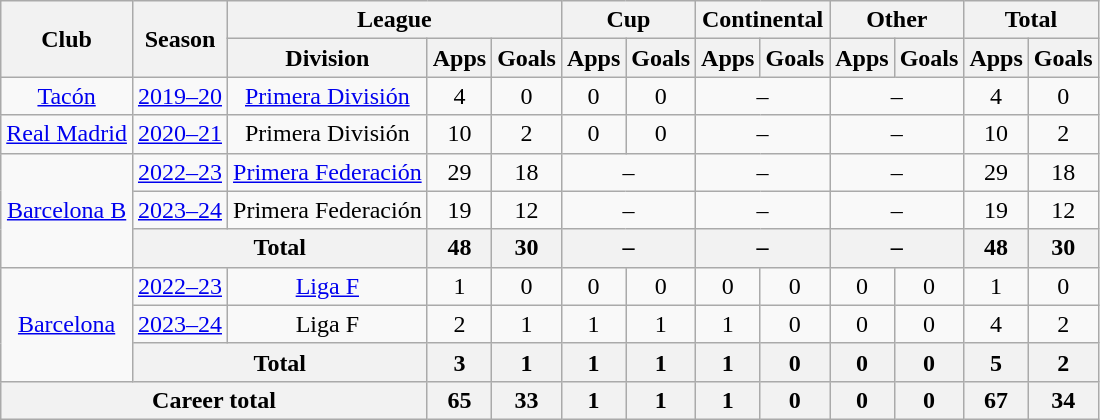<table class=wikitable style=text-align:center>
<tr>
<th rowspan="2">Club</th>
<th rowspan="2">Season</th>
<th colspan="3">League</th>
<th colspan="2">Cup</th>
<th colspan="2">Continental</th>
<th colspan="2">Other</th>
<th colspan="2">Total</th>
</tr>
<tr>
<th>Division</th>
<th>Apps</th>
<th>Goals</th>
<th>Apps</th>
<th>Goals</th>
<th>Apps</th>
<th>Goals</th>
<th>Apps</th>
<th>Goals</th>
<th>Apps</th>
<th>Goals</th>
</tr>
<tr>
<td><a href='#'>Tacón</a></td>
<td><a href='#'>2019–20</a></td>
<td><a href='#'>Primera División</a></td>
<td>4</td>
<td>0</td>
<td>0</td>
<td>0</td>
<td colspan="2">–</td>
<td colspan="2">–</td>
<td>4</td>
<td>0</td>
</tr>
<tr>
<td><a href='#'>Real Madrid</a></td>
<td><a href='#'>2020–21</a></td>
<td>Primera División</td>
<td>10</td>
<td>2</td>
<td>0</td>
<td>0</td>
<td colspan="2">–</td>
<td colspan="2">–</td>
<td>10</td>
<td>2</td>
</tr>
<tr>
<td rowspan="3"><a href='#'>Barcelona B</a></td>
<td><a href='#'>2022–23</a></td>
<td><a href='#'>Primera Federación</a></td>
<td>29</td>
<td>18</td>
<td colspan="2">–</td>
<td colspan="2">–</td>
<td colspan="2">–</td>
<td>29</td>
<td>18</td>
</tr>
<tr>
<td><a href='#'>2023–24</a></td>
<td>Primera Federación</td>
<td>19</td>
<td>12</td>
<td colspan="2">–</td>
<td colspan="2">–</td>
<td colspan="2">–</td>
<td>19</td>
<td>12</td>
</tr>
<tr>
<th colspan="2">Total</th>
<th>48</th>
<th>30</th>
<th colspan="2">–</th>
<th colspan="2">–</th>
<th colspan="2">–</th>
<th>48</th>
<th>30</th>
</tr>
<tr>
<td rowspan="3"><a href='#'>Barcelona</a></td>
<td><a href='#'>2022–23</a></td>
<td><a href='#'>Liga F</a></td>
<td>1</td>
<td>0</td>
<td>0</td>
<td>0</td>
<td>0</td>
<td>0</td>
<td>0</td>
<td>0</td>
<td>1</td>
<td>0</td>
</tr>
<tr>
<td><a href='#'>2023–24</a></td>
<td>Liga F</td>
<td>2</td>
<td>1</td>
<td>1</td>
<td>1</td>
<td>1</td>
<td>0</td>
<td>0</td>
<td>0</td>
<td>4</td>
<td>2</td>
</tr>
<tr>
<th colspan="2">Total</th>
<th>3</th>
<th>1</th>
<th>1</th>
<th>1</th>
<th>1</th>
<th>0</th>
<th>0</th>
<th>0</th>
<th>5</th>
<th>2</th>
</tr>
<tr>
<th colspan="3">Career total</th>
<th>65</th>
<th>33</th>
<th>1</th>
<th>1</th>
<th>1</th>
<th>0</th>
<th>0</th>
<th>0</th>
<th>67</th>
<th>34</th>
</tr>
</table>
